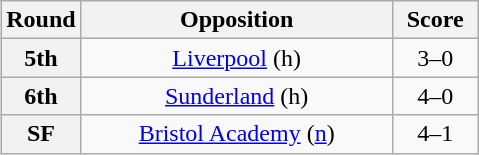<table class="wikitable plainrowheaders" style="text-align:center;margin-left:1em;float:right">
<tr>
<th scope=col width="25">Round</th>
<th scope=col width="200">Opposition</th>
<th scope=col width="50">Score</th>
</tr>
<tr>
<th scope=row style="text-align:center">5th</th>
<td><a href='#'>Liverpool</a> (h)</td>
<td>3–0</td>
</tr>
<tr>
<th scope=row style="text-align:center">6th</th>
<td><a href='#'>Sunderland</a> (h)</td>
<td>4–0</td>
</tr>
<tr>
<th scope=row style="text-align:center">SF</th>
<td><a href='#'>Bristol Academy</a> (<a href='#'>n</a>)</td>
<td>4–1</td>
</tr>
</table>
